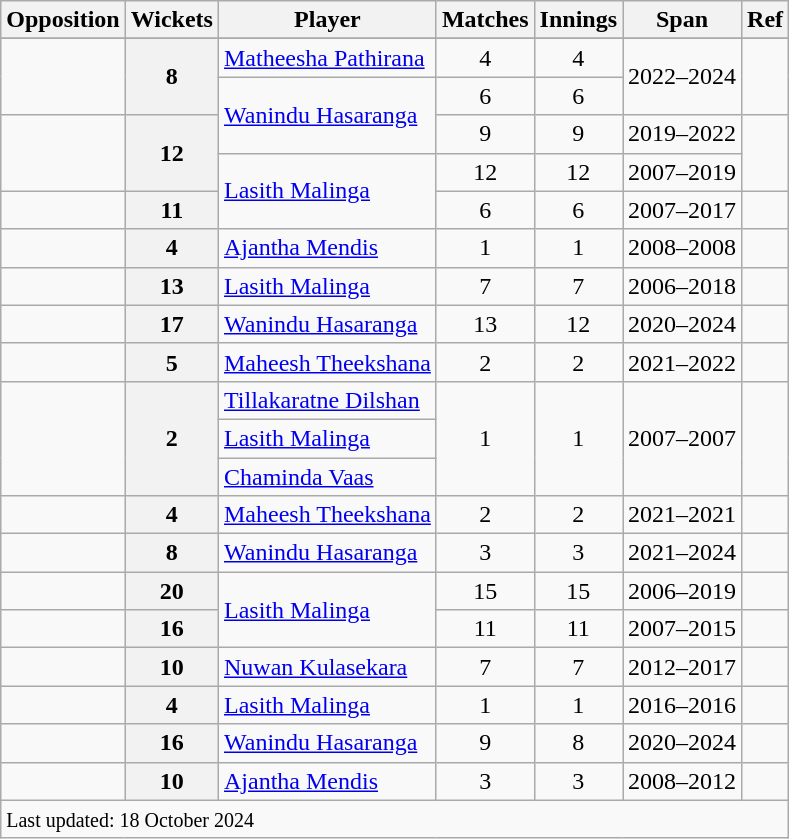<table class="wikitable plainrowheaders sortable">
<tr>
<th scope="col">Opposition</th>
<th scope="col">Wickets</th>
<th scope="col">Player</th>
<th scope="col">Matches</th>
<th scope="col">Innings</th>
<th scope="col">Span</th>
<th scope="col">Ref</th>
</tr>
<tr>
</tr>
<tr>
<td rowspan=2></td>
<th scope=row style=text-align:center; rowspan=2>8</th>
<td><a href='#'>Matheesha Pathirana</a></td>
<td align="center">4</td>
<td align="center">4</td>
<td rowspan=2>2022–2024</td>
<td rowspan=2></td>
</tr>
<tr>
<td rowspan=2><a href='#'>Wanindu Hasaranga</a></td>
<td align="center">6</td>
<td align="center">6</td>
</tr>
<tr>
<td rowspan=2></td>
<th scope=row style=text-align:center; rowspan=2>12</th>
<td align="center">9</td>
<td align="center">9</td>
<td>2019–2022</td>
<td rowspan=2></td>
</tr>
<tr>
<td rowspan=2><a href='#'>Lasith Malinga</a></td>
<td align="center">12</td>
<td align="center">12</td>
<td>2007–2019</td>
</tr>
<tr>
<td></td>
<th scope=row style=text-align:center;>11</th>
<td align="center">6</td>
<td align="center">6</td>
<td>2007–2017</td>
<td></td>
</tr>
<tr>
<td></td>
<th scope=row style=text-align:center;>4</th>
<td><a href='#'>Ajantha Mendis</a></td>
<td align="center">1</td>
<td align="center">1</td>
<td>2008–2008</td>
<td></td>
</tr>
<tr>
<td></td>
<th scope="row" style="text-align:center;">13</th>
<td><a href='#'>Lasith Malinga</a></td>
<td align="center">7</td>
<td align="center">7</td>
<td>2006–2018</td>
<td></td>
</tr>
<tr>
<td></td>
<th scope=row style=text-align:center;>17</th>
<td><a href='#'>Wanindu Hasaranga</a></td>
<td align="center">13</td>
<td align=center>12</td>
<td>2020–2024</td>
<td></td>
</tr>
<tr>
<td></td>
<th scope=row style=text-align:center;>5</th>
<td><a href='#'>Maheesh Theekshana</a></td>
<td align="center">2</td>
<td align=center>2</td>
<td>2021–2022</td>
<td></td>
</tr>
<tr>
<td rowspan=3></td>
<th scope=row style=text-align:center; rowspan=3>2</th>
<td><a href='#'>Tillakaratne Dilshan</a></td>
<td align="center" rowspan=3>1</td>
<td align="center" rowspan=3>1</td>
<td rowspan=3>2007–2007</td>
<td rowspan=3></td>
</tr>
<tr>
<td><a href='#'>Lasith Malinga</a></td>
</tr>
<tr>
<td><a href='#'>Chaminda Vaas</a></td>
</tr>
<tr>
<td></td>
<th scope=row style=text-align:center;>4</th>
<td><a href='#'>Maheesh Theekshana</a></td>
<td align="center">2</td>
<td align=center>2</td>
<td>2021–2021</td>
<td></td>
</tr>
<tr>
<td></td>
<th scope=row style=text-align:center;>8</th>
<td><a href='#'>Wanindu Hasaranga</a></td>
<td align="center">3</td>
<td align=center>3</td>
<td>2021–2024</td>
<td></td>
</tr>
<tr>
<td></td>
<th scope="row" style="text-align:center;">20</th>
<td rowspan=2><a href='#'>Lasith Malinga</a></td>
<td align="center">15</td>
<td align="center">15</td>
<td>2006–2019</td>
<td></td>
</tr>
<tr>
<td></td>
<th scope=row style=text-align:center;>16</th>
<td align="center">11</td>
<td align="center">11</td>
<td>2007–2015</td>
<td></td>
</tr>
<tr>
<td></td>
<th scope=row style=text-align:center;>10</th>
<td><a href='#'>Nuwan Kulasekara</a></td>
<td align="center">7</td>
<td align="center">7</td>
<td>2012–2017</td>
<td></td>
</tr>
<tr>
<td></td>
<th scope=row style=text-align:center;>4</th>
<td><a href='#'>Lasith Malinga</a></td>
<td align="center">1</td>
<td align="center">1</td>
<td>2016–2016</td>
<td></td>
</tr>
<tr>
<td></td>
<th scope="row" style="text-align:center;">16</th>
<td><a href='#'>Wanindu Hasaranga</a> </td>
<td align="center">9</td>
<td align=center>8</td>
<td>2020–2024</td>
<td></td>
</tr>
<tr>
<td></td>
<th scope="row" style="text-align:center;">10</th>
<td><a href='#'>Ajantha Mendis</a></td>
<td align="center">3</td>
<td align=center>3</td>
<td>2008–2012</td>
<td></td>
</tr>
<tr>
<td colspan=7><small>Last updated: 18 October 2024</small></td>
</tr>
</table>
